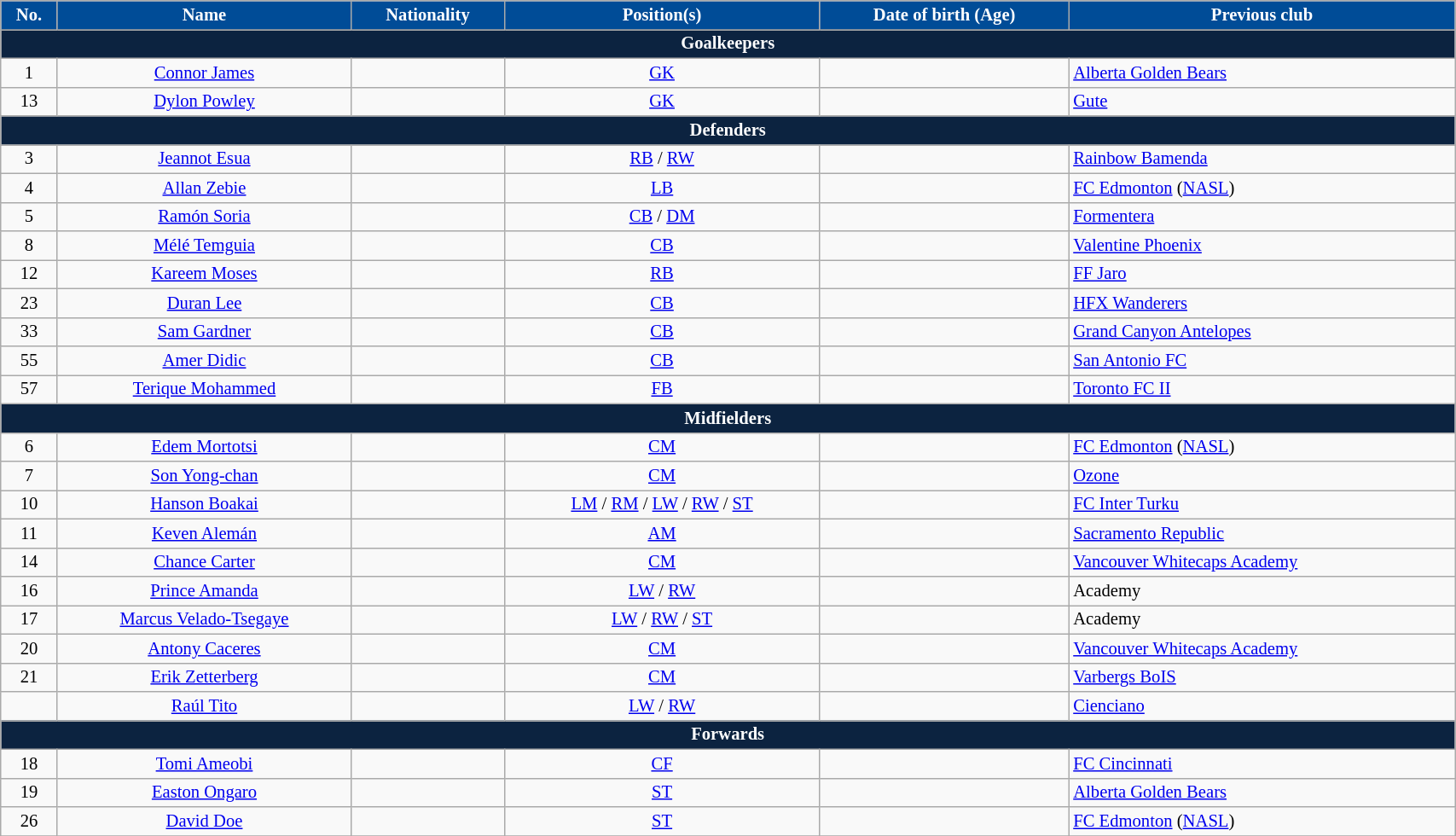<table class="wikitable" style="text-align:center; font-size:86%; width:90%;">
<tr>
<th style="background:#004c97; color:white; text-align:center;">No.</th>
<th style="background:#004c97; color:white; text-align:center;">Name</th>
<th style="background:#004c97; color:white; text-align:center;">Nationality</th>
<th style="background:#004c97; color:white; text-align:center;">Position(s)</th>
<th style="background:#004c97; color:white; text-align:center;">Date of birth (Age)</th>
<th style="background:#004c97; color:white; text-align:center;">Previous club</th>
</tr>
<tr>
<th colspan="7" style="background:#0c2340; color:white; text-align:center;">Goalkeepers</th>
</tr>
<tr>
<td>1</td>
<td><a href='#'>Connor James</a></td>
<td></td>
<td><a href='#'>GK</a></td>
<td></td>
<td align="left"> <a href='#'>Alberta Golden Bears</a></td>
</tr>
<tr>
<td>13</td>
<td><a href='#'>Dylon Powley</a></td>
<td></td>
<td><a href='#'>GK</a></td>
<td></td>
<td align="left"> <a href='#'>Gute</a></td>
</tr>
<tr>
<th colspan="7" style="background:#0c2340; color:white; text-align:center;">Defenders</th>
</tr>
<tr>
<td>3</td>
<td><a href='#'>Jeannot Esua</a></td>
<td></td>
<td><a href='#'>RB</a> / <a href='#'>RW</a></td>
<td></td>
<td align="left"> <a href='#'>Rainbow Bamenda</a></td>
</tr>
<tr>
<td>4</td>
<td><a href='#'>Allan Zebie</a></td>
<td></td>
<td><a href='#'>LB</a></td>
<td></td>
<td align="left"> <a href='#'>FC Edmonton</a> (<a href='#'>NASL</a>)</td>
</tr>
<tr>
<td>5</td>
<td><a href='#'>Ramón Soria</a></td>
<td></td>
<td><a href='#'>CB</a> / <a href='#'>DM</a></td>
<td></td>
<td align="left"> <a href='#'>Formentera</a></td>
</tr>
<tr>
<td>8</td>
<td><a href='#'>Mélé Temguia</a></td>
<td></td>
<td><a href='#'>CB</a></td>
<td></td>
<td align="left"> <a href='#'>Valentine Phoenix</a></td>
</tr>
<tr>
<td>12</td>
<td><a href='#'>Kareem Moses</a></td>
<td></td>
<td><a href='#'>RB</a></td>
<td></td>
<td align="left"> <a href='#'>FF Jaro</a></td>
</tr>
<tr>
<td>23</td>
<td><a href='#'>Duran Lee</a></td>
<td></td>
<td><a href='#'>CB</a></td>
<td></td>
<td align="left"> <a href='#'>HFX Wanderers</a></td>
</tr>
<tr>
<td>33</td>
<td><a href='#'>Sam Gardner</a></td>
<td></td>
<td><a href='#'>CB</a></td>
<td></td>
<td align="left"> <a href='#'>Grand Canyon Antelopes</a></td>
</tr>
<tr>
<td>55</td>
<td><a href='#'>Amer Didic</a></td>
<td></td>
<td><a href='#'>CB</a></td>
<td></td>
<td align="left"> <a href='#'>San Antonio FC</a></td>
</tr>
<tr>
<td>57</td>
<td><a href='#'>Terique Mohammed</a></td>
<td></td>
<td><a href='#'>FB</a></td>
<td></td>
<td align="left"> <a href='#'>Toronto FC II</a></td>
</tr>
<tr>
<th colspan="7" style="background:#0c2340; color:white; text-align:center;">Midfielders</th>
</tr>
<tr>
<td>6</td>
<td><a href='#'>Edem Mortotsi</a></td>
<td></td>
<td><a href='#'>CM</a></td>
<td></td>
<td align="left"> <a href='#'>FC Edmonton</a> (<a href='#'>NASL</a>)</td>
</tr>
<tr>
<td>7</td>
<td><a href='#'>Son Yong-chan</a></td>
<td></td>
<td><a href='#'>CM</a></td>
<td></td>
<td align="left"> <a href='#'>Ozone</a></td>
</tr>
<tr>
<td>10</td>
<td><a href='#'>Hanson Boakai</a></td>
<td></td>
<td><a href='#'>LM</a> / <a href='#'>RM</a> / <a href='#'>LW</a> / <a href='#'>RW</a> / <a href='#'>ST</a></td>
<td></td>
<td align="left"> <a href='#'>FC Inter Turku</a></td>
</tr>
<tr>
<td>11</td>
<td><a href='#'>Keven Alemán</a></td>
<td></td>
<td><a href='#'>AM</a></td>
<td></td>
<td align="left"> <a href='#'>Sacramento Republic</a></td>
</tr>
<tr>
<td>14</td>
<td><a href='#'>Chance Carter</a></td>
<td></td>
<td><a href='#'>CM</a></td>
<td></td>
<td align="left"> <a href='#'>Vancouver Whitecaps Academy</a></td>
</tr>
<tr>
<td>16</td>
<td><a href='#'>Prince Amanda</a></td>
<td></td>
<td><a href='#'>LW</a> / <a href='#'>RW</a></td>
<td></td>
<td align="left">Academy</td>
</tr>
<tr>
<td>17</td>
<td><a href='#'>Marcus Velado-Tsegaye</a></td>
<td></td>
<td><a href='#'>LW</a> / <a href='#'>RW</a> / <a href='#'>ST</a></td>
<td></td>
<td align="left">Academy</td>
</tr>
<tr>
<td>20</td>
<td><a href='#'>Antony Caceres</a></td>
<td></td>
<td><a href='#'>CM</a></td>
<td></td>
<td align="left"> <a href='#'>Vancouver Whitecaps Academy</a></td>
</tr>
<tr>
<td>21</td>
<td><a href='#'>Erik Zetterberg</a></td>
<td></td>
<td><a href='#'>CM</a></td>
<td></td>
<td align="left"> <a href='#'>Varbergs BoIS</a></td>
</tr>
<tr>
<td></td>
<td><a href='#'>Raúl Tito</a></td>
<td></td>
<td><a href='#'>LW</a> / <a href='#'>RW</a></td>
<td></td>
<td align="left"> <a href='#'>Cienciano</a></td>
</tr>
<tr>
<th colspan="7" style="background:#0c2340; color:white; text-align:center;">Forwards</th>
</tr>
<tr>
<td>18</td>
<td><a href='#'>Tomi Ameobi</a></td>
<td></td>
<td><a href='#'>CF</a></td>
<td></td>
<td align="left"> <a href='#'>FC Cincinnati</a></td>
</tr>
<tr>
<td>19</td>
<td><a href='#'>Easton Ongaro</a></td>
<td></td>
<td><a href='#'>ST</a></td>
<td></td>
<td align="left"> <a href='#'>Alberta Golden Bears</a></td>
</tr>
<tr>
<td>26</td>
<td><a href='#'>David Doe</a></td>
<td></td>
<td><a href='#'>ST</a></td>
<td></td>
<td align="left"> <a href='#'>FC Edmonton</a> (<a href='#'>NASL</a>)</td>
</tr>
<tr>
</tr>
</table>
